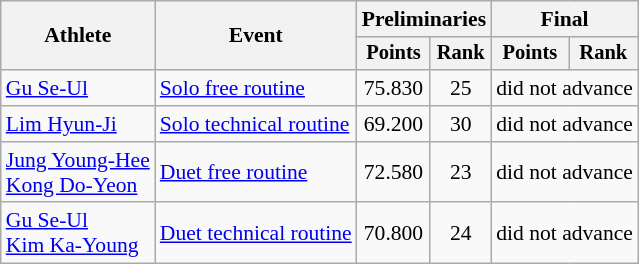<table class=wikitable style="font-size:90%">
<tr>
<th rowspan="2">Athlete</th>
<th rowspan="2">Event</th>
<th colspan="2">Preliminaries</th>
<th colspan="2">Final</th>
</tr>
<tr style="font-size:95%">
<th>Points</th>
<th>Rank</th>
<th>Points</th>
<th>Rank</th>
</tr>
<tr align=center>
<td align=left><a href='#'>Gu Se-Ul</a></td>
<td align=left><a href='#'>Solo free routine</a></td>
<td>75.830</td>
<td>25</td>
<td colspan=2>did not advance</td>
</tr>
<tr align=center>
<td align=left><a href='#'>Lim Hyun-Ji</a></td>
<td align=left><a href='#'>Solo technical routine</a></td>
<td>69.200</td>
<td>30</td>
<td colspan=2>did not advance</td>
</tr>
<tr align=center>
<td align=left><a href='#'>Jung Young-Hee</a><br><a href='#'>Kong Do-Yeon</a></td>
<td align=left><a href='#'>Duet free routine</a></td>
<td>72.580</td>
<td>23</td>
<td colspan=2>did not advance</td>
</tr>
<tr align=center>
<td align=left><a href='#'>Gu Se-Ul</a><br><a href='#'>Kim Ka-Young</a></td>
<td align=left><a href='#'>Duet technical routine</a></td>
<td>70.800</td>
<td>24</td>
<td colspan=2>did not advance</td>
</tr>
</table>
